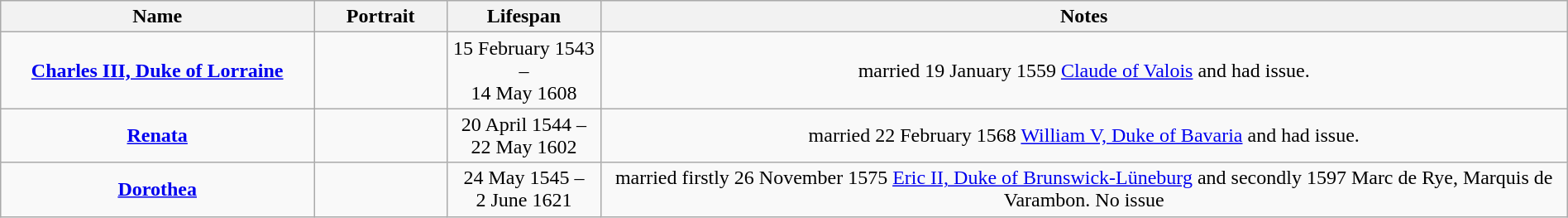<table style="text-align:center; width:100%" class="wikitable">
<tr>
<th width=20%>Name</th>
<th width=100px>Portrait</th>
<th>Lifespan</th>
<th>Notes</th>
</tr>
<tr>
<td><strong><a href='#'>Charles III, Duke of Lorraine</a></strong><br></td>
<td></td>
<td>15 February 1543 –<br> 14 May 1608</td>
<td>married 19 January 1559 <a href='#'>Claude of Valois</a> and had issue.</td>
</tr>
<tr>
<td><strong><a href='#'>Renata</a></strong><br></td>
<td></td>
<td>20 April 1544 –<br>22 May 1602</td>
<td>married 22 February 1568 <a href='#'>William V, Duke of Bavaria</a> and had issue.</td>
</tr>
<tr>
<td><strong><a href='#'>Dorothea</a></strong><br></td>
<td></td>
<td>24 May 1545 –<br> 2 June 1621</td>
<td>married firstly 26 November 1575 <a href='#'>Eric II, Duke of Brunswick-Lüneburg</a> and secondly 1597 Marc de Rye, Marquis de Varambon. No issue</td>
</tr>
</table>
